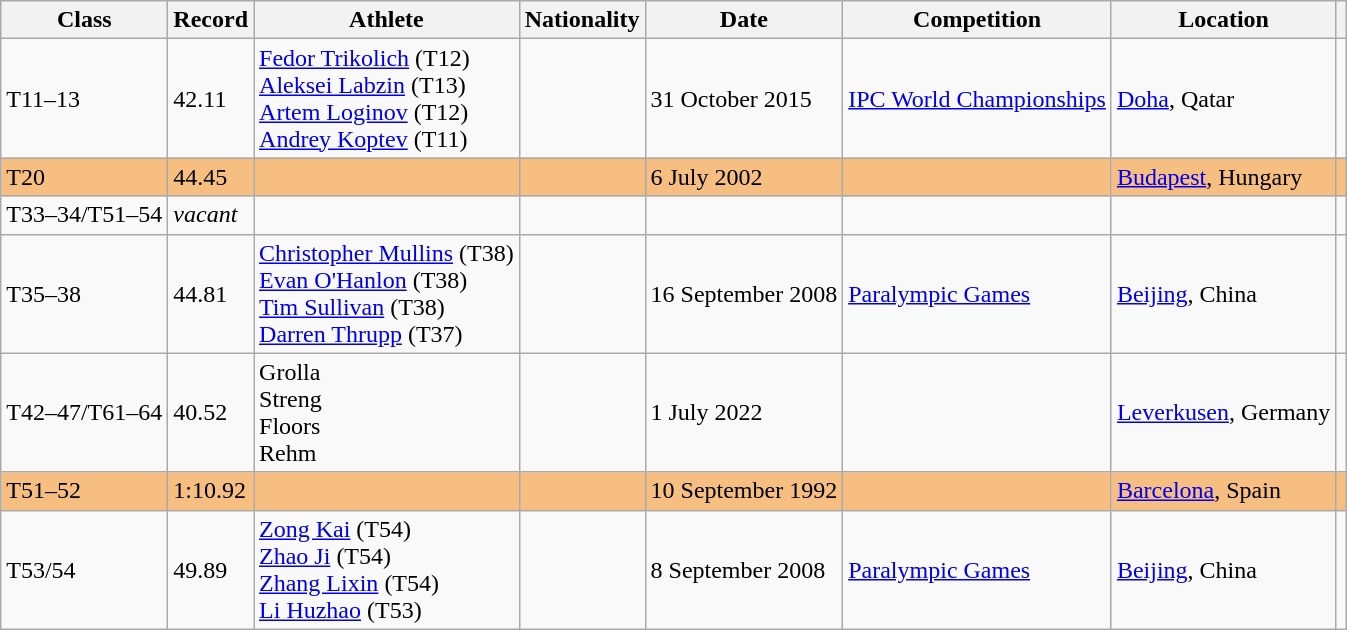<table class="wikitable">
<tr>
<th>Class</th>
<th>Record</th>
<th>Athlete</th>
<th>Nationality</th>
<th>Date</th>
<th>Competition</th>
<th>Location</th>
<th></th>
</tr>
<tr>
<td>T11–13</td>
<td>42.11</td>
<td><a href='#'>Fedor Trikolich</a> (T12)<br><a href='#'>Aleksei Labzin</a> (T13)<br><a href='#'>Artem Loginov</a> (T12)<br><a href='#'>Andrey Koptev</a> (T11)</td>
<td></td>
<td>31 October 2015</td>
<td><a href='#'>IPC World Championships</a></td>
<td><a href='#'>Doha</a>, Qatar</td>
<td></td>
</tr>
<tr bgcolor=#F7BE81>
<td>T20</td>
<td>44.45</td>
<td></td>
<td></td>
<td>6 July 2002</td>
<td></td>
<td><a href='#'>Budapest</a>, Hungary</td>
<td></td>
</tr>
<tr>
<td>T33–34/T51–54</td>
<td><em>vacant</em></td>
<td></td>
<td></td>
<td></td>
<td></td>
<td></td>
<td></td>
</tr>
<tr>
<td>T35–38</td>
<td>44.81</td>
<td><a href='#'>Christopher Mullins</a> (T38)<br><a href='#'>Evan O'Hanlon</a> (T38)<br><a href='#'>Tim Sullivan</a> (T38)<br><a href='#'>Darren Thrupp</a> (T37)</td>
<td></td>
<td>16 September 2008</td>
<td><a href='#'>Paralympic Games</a></td>
<td><a href='#'>Beijing</a>, China</td>
<td></td>
</tr>
<tr>
<td>T42–47/T61–64</td>
<td>40.52</td>
<td>Grolla<br>Streng<br>Floors<br>Rehm</td>
<td></td>
<td>1 July 2022</td>
<td></td>
<td><a href='#'>Leverkusen</a>, Germany</td>
<td></td>
</tr>
<tr bgcolor=#F7BE81>
<td>T51–52</td>
<td>1:10.92</td>
<td></td>
<td></td>
<td>10 September 1992</td>
<td></td>
<td><a href='#'>Barcelona</a>, Spain</td>
<td></td>
</tr>
<tr>
<td>T53/54</td>
<td>49.89</td>
<td><a href='#'>Zong Kai</a> (T54)<br><a href='#'>Zhao Ji</a> (T54)<br><a href='#'>Zhang Lixin</a> (T54)<br><a href='#'>Li Huzhao</a> (T53)</td>
<td></td>
<td>8 September 2008</td>
<td><a href='#'>Paralympic Games</a></td>
<td><a href='#'>Beijing</a>, China</td>
<td></td>
</tr>
</table>
